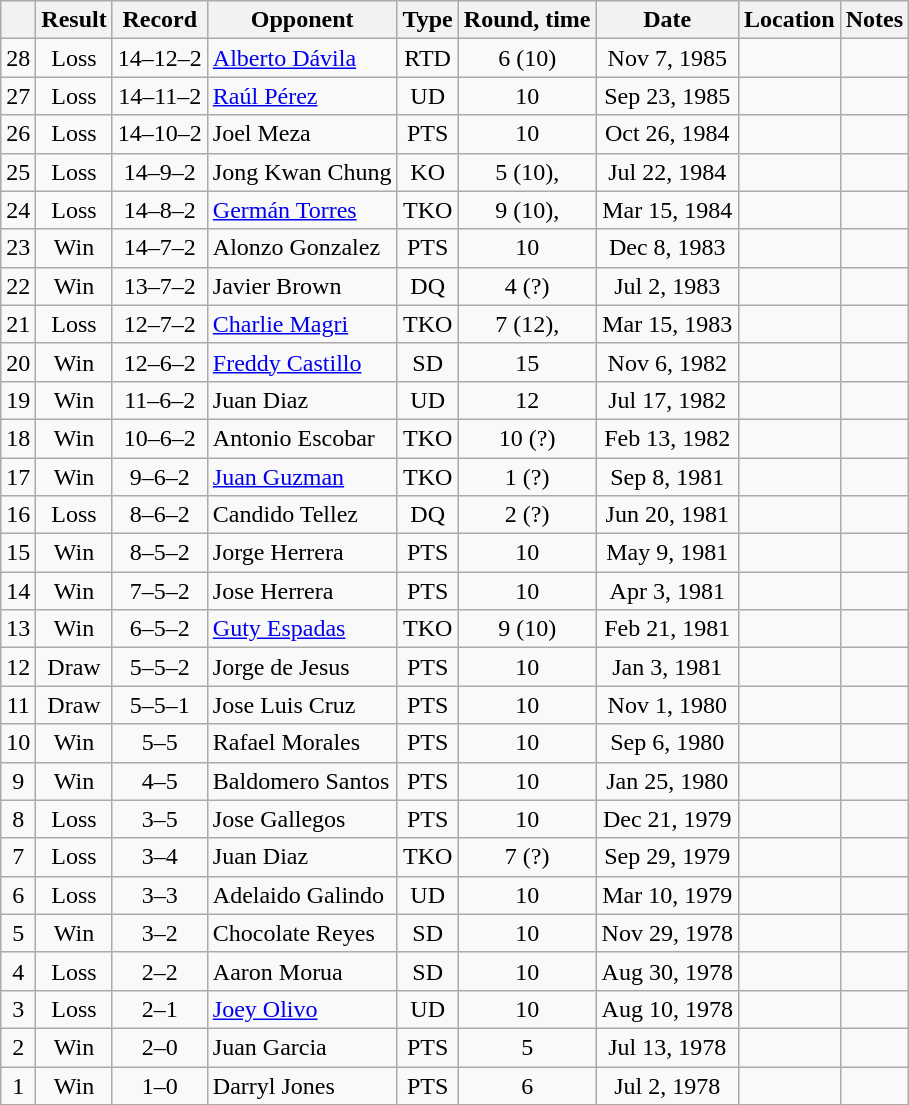<table class=wikitable style=text-align:center>
<tr>
<th></th>
<th>Result</th>
<th>Record</th>
<th>Opponent</th>
<th>Type</th>
<th>Round, time</th>
<th>Date</th>
<th>Location</th>
<th>Notes</th>
</tr>
<tr>
<td>28</td>
<td>Loss</td>
<td>14–12–2</td>
<td align=left><a href='#'>Alberto Dávila</a></td>
<td>RTD</td>
<td>6 (10)</td>
<td>Nov 7, 1985</td>
<td align=left></td>
<td align=left></td>
</tr>
<tr>
<td>27</td>
<td>Loss</td>
<td>14–11–2</td>
<td align=left><a href='#'>Raúl Pérez</a></td>
<td>UD</td>
<td>10</td>
<td>Sep 23, 1985</td>
<td align=left></td>
<td align=left></td>
</tr>
<tr>
<td>26</td>
<td>Loss</td>
<td>14–10–2</td>
<td align=left>Joel Meza</td>
<td>PTS</td>
<td>10</td>
<td>Oct 26, 1984</td>
<td align=left></td>
<td align=left></td>
</tr>
<tr>
<td>25</td>
<td>Loss</td>
<td>14–9–2</td>
<td align=left>Jong Kwan Chung</td>
<td>KO</td>
<td>5 (10), </td>
<td>Jul 22, 1984</td>
<td align=left></td>
<td align=left></td>
</tr>
<tr>
<td>24</td>
<td>Loss</td>
<td>14–8–2</td>
<td align=left><a href='#'>Germán Torres</a></td>
<td>TKO</td>
<td>9 (10), </td>
<td>Mar 15, 1984</td>
<td align=left></td>
<td align=left></td>
</tr>
<tr>
<td>23</td>
<td>Win</td>
<td>14–7–2</td>
<td align=left>Alonzo Gonzalez</td>
<td>PTS</td>
<td>10</td>
<td>Dec 8, 1983</td>
<td align=left></td>
<td align=left></td>
</tr>
<tr>
<td>22</td>
<td>Win</td>
<td>13–7–2</td>
<td align=left>Javier Brown</td>
<td>DQ</td>
<td>4 (?)</td>
<td>Jul 2, 1983</td>
<td align=left></td>
<td align=left></td>
</tr>
<tr>
<td>21</td>
<td>Loss</td>
<td>12–7–2</td>
<td align=left><a href='#'>Charlie Magri</a></td>
<td>TKO</td>
<td>7 (12), </td>
<td>Mar 15, 1983</td>
<td align=left></td>
<td align=left></td>
</tr>
<tr>
<td>20</td>
<td>Win</td>
<td>12–6–2</td>
<td align=left><a href='#'>Freddy Castillo</a></td>
<td>SD</td>
<td>15</td>
<td>Nov 6, 1982</td>
<td align=left></td>
<td align=left></td>
</tr>
<tr>
<td>19</td>
<td>Win</td>
<td>11–6–2</td>
<td align=left>Juan Diaz</td>
<td>UD</td>
<td>12</td>
<td>Jul 17, 1982</td>
<td align=left></td>
<td align=left></td>
</tr>
<tr>
<td>18</td>
<td>Win</td>
<td>10–6–2</td>
<td align=left>Antonio Escobar</td>
<td>TKO</td>
<td>10 (?)</td>
<td>Feb 13, 1982</td>
<td align=left></td>
<td align=left></td>
</tr>
<tr>
<td>17</td>
<td>Win</td>
<td>9–6–2</td>
<td align=left><a href='#'>Juan Guzman</a></td>
<td>TKO</td>
<td>1 (?)</td>
<td>Sep 8, 1981</td>
<td align=left></td>
<td align=left></td>
</tr>
<tr>
<td>16</td>
<td>Loss</td>
<td>8–6–2</td>
<td align=left>Candido Tellez</td>
<td>DQ</td>
<td>2 (?)</td>
<td>Jun 20, 1981</td>
<td align=left></td>
<td align=left></td>
</tr>
<tr>
<td>15</td>
<td>Win</td>
<td>8–5–2</td>
<td align=left>Jorge Herrera</td>
<td>PTS</td>
<td>10</td>
<td>May 9, 1981</td>
<td align=left></td>
<td align=left></td>
</tr>
<tr>
<td>14</td>
<td>Win</td>
<td>7–5–2</td>
<td align=left>Jose Herrera</td>
<td>PTS</td>
<td>10</td>
<td>Apr 3, 1981</td>
<td align=left></td>
<td align=left></td>
</tr>
<tr>
<td>13</td>
<td>Win</td>
<td>6–5–2</td>
<td align=left><a href='#'>Guty Espadas</a></td>
<td>TKO</td>
<td>9 (10)</td>
<td>Feb 21, 1981</td>
<td align=left></td>
<td align=left></td>
</tr>
<tr>
<td>12</td>
<td>Draw</td>
<td>5–5–2</td>
<td align=left>Jorge de Jesus</td>
<td>PTS</td>
<td>10</td>
<td>Jan 3, 1981</td>
<td align=left></td>
<td align=left></td>
</tr>
<tr>
<td>11</td>
<td>Draw</td>
<td>5–5–1</td>
<td align=left>Jose Luis Cruz</td>
<td>PTS</td>
<td>10</td>
<td>Nov 1, 1980</td>
<td align=left></td>
<td align=left></td>
</tr>
<tr>
<td>10</td>
<td>Win</td>
<td>5–5</td>
<td align=left>Rafael Morales</td>
<td>PTS</td>
<td>10</td>
<td>Sep 6, 1980</td>
<td align=left></td>
<td align=left></td>
</tr>
<tr>
<td>9</td>
<td>Win</td>
<td>4–5</td>
<td align=left>Baldomero Santos</td>
<td>PTS</td>
<td>10</td>
<td>Jan 25, 1980</td>
<td align=left></td>
<td align=left></td>
</tr>
<tr>
<td>8</td>
<td>Loss</td>
<td>3–5</td>
<td align=left>Jose Gallegos</td>
<td>PTS</td>
<td>10</td>
<td>Dec 21, 1979</td>
<td align=left></td>
<td align=left></td>
</tr>
<tr>
<td>7</td>
<td>Loss</td>
<td>3–4</td>
<td align=left>Juan Diaz</td>
<td>TKO</td>
<td>7 (?)</td>
<td>Sep 29, 1979</td>
<td align=left></td>
<td align=left></td>
</tr>
<tr>
<td>6</td>
<td>Loss</td>
<td>3–3</td>
<td align=left>Adelaido Galindo</td>
<td>UD</td>
<td>10</td>
<td>Mar 10, 1979</td>
<td align=left></td>
<td align=left></td>
</tr>
<tr>
<td>5</td>
<td>Win</td>
<td>3–2</td>
<td align=left>Chocolate Reyes</td>
<td>SD</td>
<td>10</td>
<td>Nov 29, 1978</td>
<td align=left></td>
<td align=left></td>
</tr>
<tr>
<td>4</td>
<td>Loss</td>
<td>2–2</td>
<td align=left>Aaron Morua</td>
<td>SD</td>
<td>10</td>
<td>Aug 30, 1978</td>
<td align=left></td>
<td align=left></td>
</tr>
<tr>
<td>3</td>
<td>Loss</td>
<td>2–1</td>
<td align=left><a href='#'>Joey Olivo</a></td>
<td>UD</td>
<td>10</td>
<td>Aug 10, 1978</td>
<td align=left></td>
<td align=left></td>
</tr>
<tr>
<td>2</td>
<td>Win</td>
<td>2–0</td>
<td align=left>Juan Garcia</td>
<td>PTS</td>
<td>5</td>
<td>Jul 13, 1978</td>
<td align=left></td>
<td align=left></td>
</tr>
<tr>
<td>1</td>
<td>Win</td>
<td>1–0</td>
<td align=left>Darryl Jones</td>
<td>PTS</td>
<td>6</td>
<td>Jul 2, 1978</td>
<td align=left></td>
<td align=left></td>
</tr>
</table>
